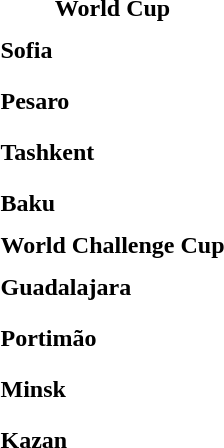<table>
<tr>
<td colspan="4" style="text-align:center;"><strong>World Cup</strong></td>
</tr>
<tr>
<th scope=row style="text-align:left">Sofia</th>
<td style="height:30px;"></td>
<td style="height:30px;"></td>
<td style="height:30px;"></td>
</tr>
<tr>
<th scope=row style="text-align:left">Pesaro</th>
<td style="height:30px;"></td>
<td style="height:30px;"></td>
<td style="height:30px;"></td>
</tr>
<tr>
<th scope=row style="text-align:left">Tashkent</th>
<td style="height:30px;"></td>
<td style="height:30px;"></td>
<td style="height:30px;"></td>
</tr>
<tr>
<th scope=row style="text-align:left">Baku</th>
<td style="height:30px;"></td>
<td style="height:30px;"></td>
<td style="height:30px;"></td>
</tr>
<tr>
<td colspan="4" style="text-align:center;"><strong>World Challenge Cup</strong></td>
</tr>
<tr>
<th scope=row style="text-align:left">Guadalajara</th>
<td style="height:30px;"></td>
<td style="height:30px;"></td>
<td style="height:30px;"></td>
</tr>
<tr>
<th scope=row style="text-align:left">Portimão</th>
<td style="height:30px;"></td>
<td style="height:30px;"></td>
<td style="height:30px;"></td>
</tr>
<tr>
<th scope=row style="text-align:left">Minsk</th>
<td style="height:30px;"></td>
<td style="height:30px;"></td>
<td style="height:30px;"></td>
</tr>
<tr>
<th scope=row style="text-align:left">Kazan</th>
<td style="height:30px;"></td>
<td style="height:30px;"></td>
<td style="height:30px;"></td>
</tr>
<tr>
</tr>
</table>
